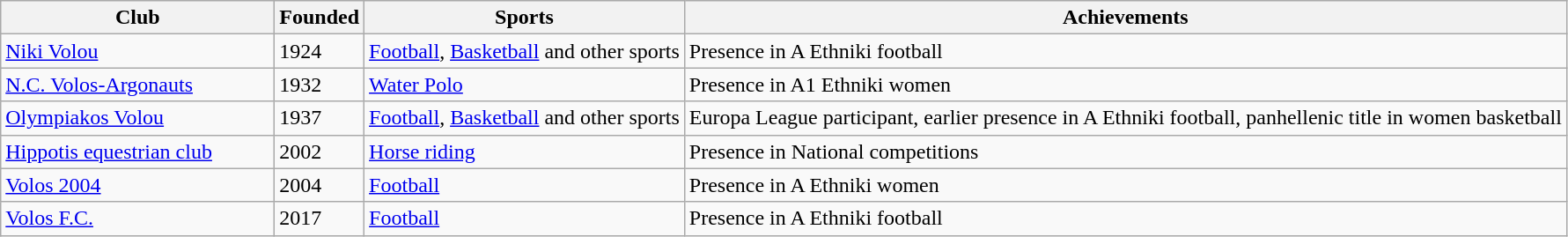<table class="wikitable">
<tr>
<th style="width:200px;">Club</th>
<th>Founded</th>
<th>Sports</th>
<th>Achievements</th>
</tr>
<tr>
<td><a href='#'>Niki Volou</a></td>
<td>1924</td>
<td><a href='#'>Football</a>, <a href='#'>Basketball</a> and other sports</td>
<td>Presence in A Ethniki football</td>
</tr>
<tr>
<td><a href='#'>N.C. Volos-Argonauts</a></td>
<td>1932</td>
<td><a href='#'>Water Polo</a></td>
<td>Presence in A1 Ethniki women</td>
</tr>
<tr>
<td><a href='#'>Olympiakos Volou</a></td>
<td>1937</td>
<td><a href='#'>Football</a>, <a href='#'>Basketball</a> and other sports</td>
<td>Europa League participant, earlier presence in A Ethniki football, panhellenic title in women basketball</td>
</tr>
<tr>
<td><a href='#'>Hippotis equestrian club</a></td>
<td>2002</td>
<td><a href='#'>Horse riding</a></td>
<td>Presence in National competitions</td>
</tr>
<tr>
<td><a href='#'>Volos 2004</a></td>
<td>2004</td>
<td><a href='#'>Football</a></td>
<td>Presence in A Ethniki women</td>
</tr>
<tr>
<td><a href='#'>Volos F.C.</a></td>
<td>2017</td>
<td><a href='#'>Football</a></td>
<td>Presence in A Ethniki football</td>
</tr>
</table>
